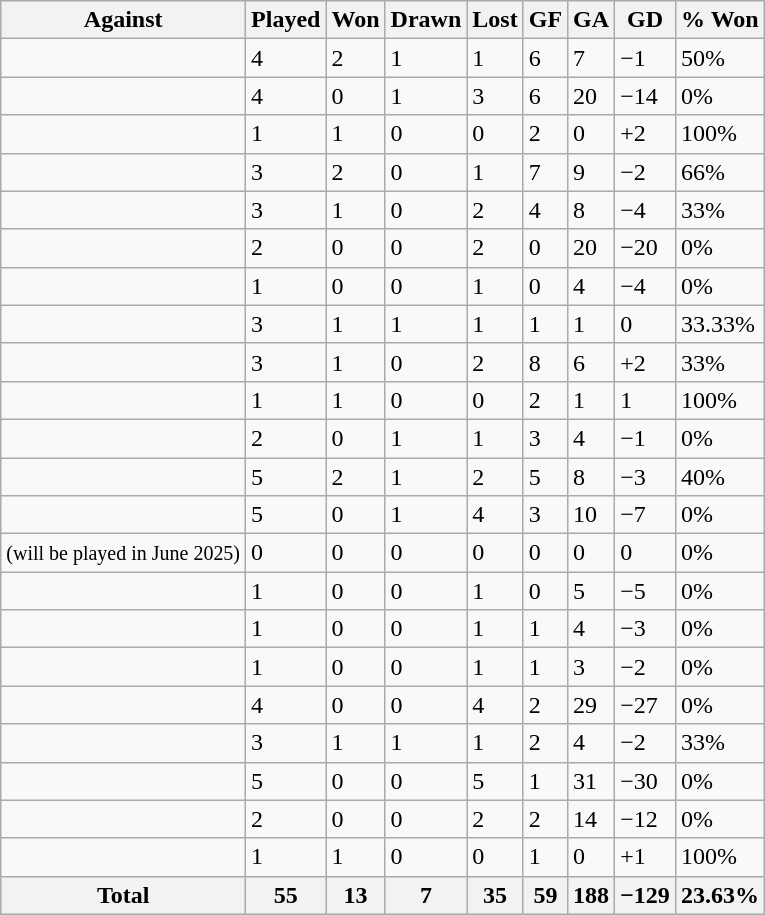<table class="sortable wikitable">
<tr>
<th>Against</th>
<th>Played</th>
<th>Won</th>
<th>Drawn</th>
<th>Lost</th>
<th>GF</th>
<th>GA</th>
<th>GD</th>
<th>% Won</th>
</tr>
<tr>
<td style="text-align:left;"></td>
<td>4</td>
<td>2</td>
<td>1</td>
<td>1</td>
<td>6</td>
<td>7</td>
<td>−1</td>
<td>50%</td>
</tr>
<tr>
<td style="text-align:left;"></td>
<td>4</td>
<td>0</td>
<td>1</td>
<td>3</td>
<td>6</td>
<td>20</td>
<td>−14</td>
<td>0%</td>
</tr>
<tr>
<td style="text-align:left;"></td>
<td>1</td>
<td>1</td>
<td>0</td>
<td>0</td>
<td>2</td>
<td>0</td>
<td>+2</td>
<td>100%</td>
</tr>
<tr>
<td style="text-align:left;"></td>
<td>3</td>
<td>2</td>
<td>0</td>
<td>1</td>
<td>7</td>
<td>9</td>
<td>−2</td>
<td>66%</td>
</tr>
<tr>
<td style="text-align:left;"></td>
<td>3</td>
<td>1</td>
<td>0</td>
<td>2</td>
<td>4</td>
<td>8</td>
<td>−4</td>
<td>33%</td>
</tr>
<tr>
<td style="text-align:left;"></td>
<td>2</td>
<td>0</td>
<td>0</td>
<td>2</td>
<td>0</td>
<td>20</td>
<td>−20</td>
<td>0%</td>
</tr>
<tr>
<td style="text-align:left;"></td>
<td>1</td>
<td>0</td>
<td>0</td>
<td>1</td>
<td>0</td>
<td>4</td>
<td>−4</td>
<td>0%</td>
</tr>
<tr>
<td style="text-align:left;"><em></em></td>
<td>3</td>
<td>1</td>
<td>1</td>
<td>1</td>
<td>1</td>
<td>1</td>
<td>0</td>
<td>33.33%</td>
</tr>
<tr>
<td style="text-align:left;"></td>
<td>3</td>
<td>1</td>
<td>0</td>
<td>2</td>
<td>8</td>
<td>6</td>
<td>+2</td>
<td>33%</td>
</tr>
<tr>
<td style="text-align:left;"></td>
<td>1</td>
<td>1</td>
<td>0</td>
<td>0</td>
<td>2</td>
<td>1</td>
<td>1</td>
<td>100%</td>
</tr>
<tr>
<td style="text-align:left;"></td>
<td>2</td>
<td>0</td>
<td>1</td>
<td>1</td>
<td>3</td>
<td>4</td>
<td>−1</td>
<td>0%</td>
</tr>
<tr>
<td style="text-align:left;"></td>
<td>5</td>
<td>2</td>
<td>1</td>
<td>2</td>
<td>5</td>
<td>8</td>
<td>−3</td>
<td>40%</td>
</tr>
<tr>
<td style="text-align:left;"></td>
<td>5</td>
<td>0</td>
<td>1</td>
<td>4</td>
<td>3</td>
<td>10</td>
<td>−7</td>
<td>0%</td>
</tr>
<tr>
<td style="text-align:left;"> <small>(will be played in June 2025)</small></td>
<td>0</td>
<td>0</td>
<td>0</td>
<td>0</td>
<td>0</td>
<td>0</td>
<td>0</td>
<td>0%</td>
</tr>
<tr>
<td style="text-align:left;"><em></em></td>
<td>1</td>
<td>0</td>
<td>0</td>
<td>1</td>
<td>0</td>
<td>5</td>
<td>−5</td>
<td>0%</td>
</tr>
<tr>
<td style="text-align:left;"></td>
<td>1</td>
<td>0</td>
<td>0</td>
<td>1</td>
<td>1</td>
<td>4</td>
<td>−3</td>
<td>0%</td>
</tr>
<tr>
<td style="text-align:left;"></td>
<td>1</td>
<td>0</td>
<td>0</td>
<td>1</td>
<td>1</td>
<td>3</td>
<td>−2</td>
<td>0%</td>
</tr>
<tr>
<td style="text-align:left;"></td>
<td>4</td>
<td>0</td>
<td>0</td>
<td>4</td>
<td>2</td>
<td>29</td>
<td>−27</td>
<td>0%</td>
</tr>
<tr>
<td style="text-align:left;"></td>
<td>3</td>
<td>1</td>
<td>1</td>
<td>1</td>
<td>2</td>
<td>4</td>
<td>−2</td>
<td>33%</td>
</tr>
<tr>
<td style="text-align:left;"></td>
<td>5</td>
<td>0</td>
<td>0</td>
<td>5</td>
<td>1</td>
<td>31</td>
<td>−30</td>
<td>0%</td>
</tr>
<tr>
<td style="text-align:left;"></td>
<td>2</td>
<td>0</td>
<td>0</td>
<td>2</td>
<td>2</td>
<td>14</td>
<td>−12</td>
<td>0%</td>
</tr>
<tr>
<td style="text-align:left;"></td>
<td>1</td>
<td>1</td>
<td>0</td>
<td>0</td>
<td>1</td>
<td>0</td>
<td>+1</td>
<td>100%</td>
</tr>
<tr class="sortbottom">
<th>Total</th>
<th>55</th>
<th>13</th>
<th>7</th>
<th>35</th>
<th>59</th>
<th>188</th>
<th>−129</th>
<th>23.63%</th>
</tr>
</table>
